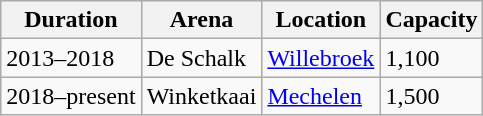<table class="wikitable">
<tr>
<th>Duration</th>
<th>Arena</th>
<th>Location</th>
<th>Capacity</th>
</tr>
<tr>
<td>2013–2018</td>
<td>De Schalk</td>
<td><a href='#'>Willebroek</a></td>
<td>1,100</td>
</tr>
<tr>
<td>2018–present</td>
<td>Winketkaai</td>
<td><a href='#'>Mechelen</a></td>
<td>1,500</td>
</tr>
</table>
